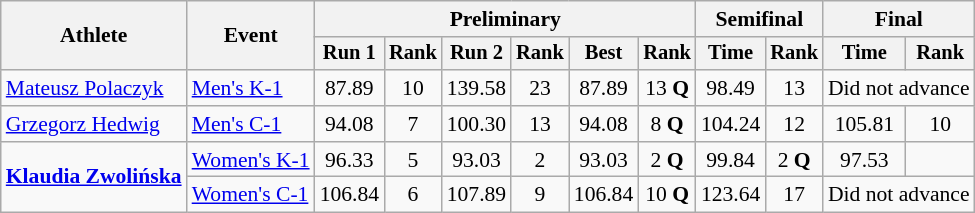<table class="wikitable" style="font-size:90%">
<tr>
<th rowspan=2>Athlete</th>
<th rowspan=2>Event</th>
<th colspan=6>Preliminary</th>
<th colspan=2>Semifinal</th>
<th colspan=2>Final</th>
</tr>
<tr style="font-size:95%">
<th>Run 1</th>
<th>Rank</th>
<th>Run 2</th>
<th>Rank</th>
<th>Best</th>
<th>Rank</th>
<th>Time</th>
<th>Rank</th>
<th>Time</th>
<th>Rank</th>
</tr>
<tr align=center>
<td align=left><a href='#'>Mateusz Polaczyk</a></td>
<td align=left><a href='#'>Men's K-1</a></td>
<td>87.89</td>
<td>10</td>
<td>139.58</td>
<td>23</td>
<td>87.89</td>
<td>13 <strong>Q</strong></td>
<td>98.49</td>
<td>13</td>
<td colspan=2>Did not advance</td>
</tr>
<tr align=center>
<td align=left><a href='#'>Grzegorz Hedwig</a></td>
<td align=left><a href='#'>Men's C-1</a></td>
<td>94.08</td>
<td>7</td>
<td>100.30</td>
<td>13</td>
<td>94.08</td>
<td>8 <strong>Q</strong></td>
<td>104.24</td>
<td>12</td>
<td>105.81</td>
<td>10</td>
</tr>
<tr align=center>
<td rowspan=2 align=left><strong><a href='#'>Klaudia Zwolińska</a></strong></td>
<td align=left><a href='#'>Women's K-1</a></td>
<td>96.33</td>
<td>5</td>
<td>93.03</td>
<td>2</td>
<td>93.03</td>
<td>2 <strong>Q</strong></td>
<td>99.84</td>
<td>2 <strong>Q</strong></td>
<td>97.53</td>
<td></td>
</tr>
<tr align=center>
<td align=left><a href='#'>Women's C-1</a></td>
<td>106.84</td>
<td>6</td>
<td>107.89</td>
<td>9</td>
<td>106.84</td>
<td>10 <strong>Q</strong></td>
<td>123.64</td>
<td>17</td>
<td colspan=2>Did not advance</td>
</tr>
</table>
